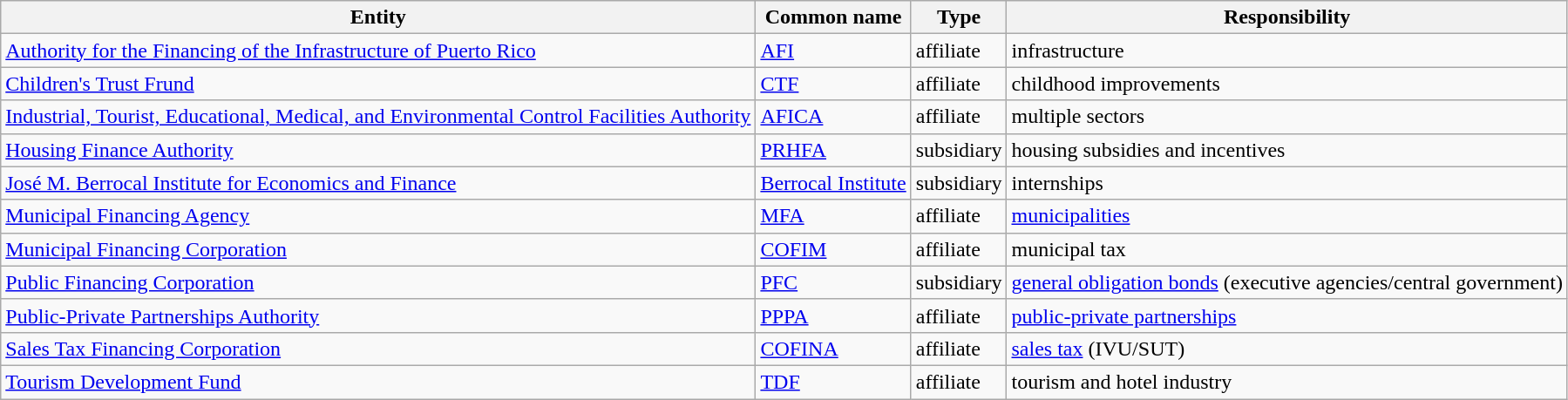<table class="wikitable sortable">
<tr>
<th>Entity</th>
<th>Common name</th>
<th>Type</th>
<th>Responsibility</th>
</tr>
<tr>
<td><a href='#'>Authority for the Financing of the Infrastructure of Puerto Rico</a></td>
<td><a href='#'>AFI</a></td>
<td>affiliate</td>
<td>infrastructure</td>
</tr>
<tr>
<td><a href='#'>Children's Trust Frund</a></td>
<td><a href='#'>CTF</a></td>
<td>affiliate</td>
<td>childhood improvements</td>
</tr>
<tr>
<td><a href='#'>Industrial, Tourist, Educational, Medical, and Environmental Control Facilities Authority</a></td>
<td><a href='#'>AFICA</a></td>
<td>affiliate</td>
<td>multiple sectors</td>
</tr>
<tr>
<td><a href='#'>Housing Finance Authority</a></td>
<td><a href='#'>PRHFA</a></td>
<td>subsidiary</td>
<td>housing subsidies and incentives</td>
</tr>
<tr>
<td><a href='#'>José M. Berrocal Institute for Economics and Finance</a></td>
<td><a href='#'>Berrocal Institute</a></td>
<td>subsidiary</td>
<td>internships</td>
</tr>
<tr>
<td><a href='#'>Municipal Financing Agency</a></td>
<td><a href='#'>MFA</a></td>
<td>affiliate</td>
<td><a href='#'>municipalities</a></td>
</tr>
<tr>
<td><a href='#'>Municipal Financing Corporation</a></td>
<td><a href='#'>COFIM</a></td>
<td>affiliate</td>
<td>municipal tax</td>
</tr>
<tr>
<td><a href='#'>Public Financing Corporation</a></td>
<td><a href='#'>PFC</a></td>
<td>subsidiary</td>
<td><a href='#'>general obligation bonds</a> (executive agencies/central government)</td>
</tr>
<tr>
<td><a href='#'>Public-Private Partnerships Authority</a></td>
<td><a href='#'>PPPA</a></td>
<td>affiliate</td>
<td><a href='#'>public-private partnerships</a></td>
</tr>
<tr>
<td><a href='#'>Sales Tax Financing Corporation</a></td>
<td><a href='#'>COFINA</a></td>
<td>affiliate</td>
<td><a href='#'>sales tax</a> (IVU/SUT)</td>
</tr>
<tr>
<td><a href='#'>Tourism Development Fund</a></td>
<td><a href='#'>TDF</a></td>
<td>affiliate</td>
<td>tourism and hotel industry</td>
</tr>
</table>
